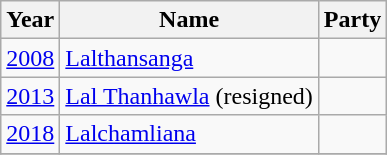<table class="wikitable sortable">
<tr>
<th>Year</th>
<th>Name</th>
<th colspan=2>Party</th>
</tr>
<tr>
<td><a href='#'>2008</a></td>
<td><a href='#'>Lalthansanga</a></td>
<td></td>
</tr>
<tr>
<td><a href='#'>2013</a></td>
<td><a href='#'>Lal Thanhawla</a> (resigned)</td>
<td></td>
</tr>
<tr>
<td><a href='#'>2018</a></td>
<td><a href='#'>Lalchamliana</a></td>
<td></td>
</tr>
<tr>
</tr>
</table>
